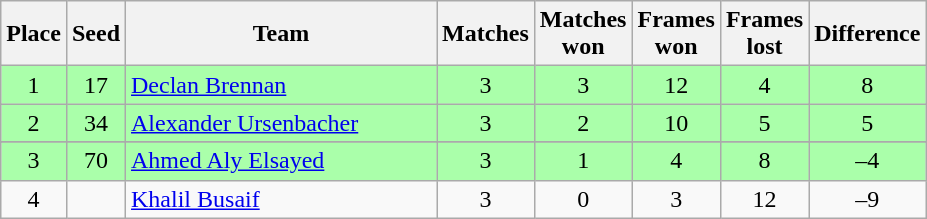<table class="wikitable" style="text-align: center;">
<tr>
<th width=20>Place</th>
<th width=20>Seed</th>
<th width=200>Team</th>
<th width=20>Matches</th>
<th width=20>Matches won</th>
<th width=20>Frames won</th>
<th width=20>Frames lost</th>
<th width=20>Difference</th>
</tr>
<tr style="background:#aaffaa;">
<td>1</td>
<td>17</td>
<td style="text-align:left;"> <a href='#'>Declan Brennan</a></td>
<td>3</td>
<td>3</td>
<td>12</td>
<td>4</td>
<td>8</td>
</tr>
<tr style="background:#aaffaa;">
<td>2</td>
<td>34</td>
<td style="text-align:left;"> <a href='#'>Alexander Ursenbacher</a></td>
<td>3</td>
<td>2</td>
<td>10</td>
<td>5</td>
<td>5</td>
</tr>
<tr>
</tr>
<tr style="background:#aaffaa;">
<td>3</td>
<td>70</td>
<td style="text-align:left;"> <a href='#'>Ahmed Aly Elsayed</a></td>
<td>3</td>
<td>1</td>
<td>4</td>
<td>8</td>
<td>–4</td>
</tr>
<tr>
<td>4</td>
<td></td>
<td style="text-align:left;"> <a href='#'>Khalil Busaif</a></td>
<td>3</td>
<td>0</td>
<td>3</td>
<td>12</td>
<td>–9</td>
</tr>
</table>
